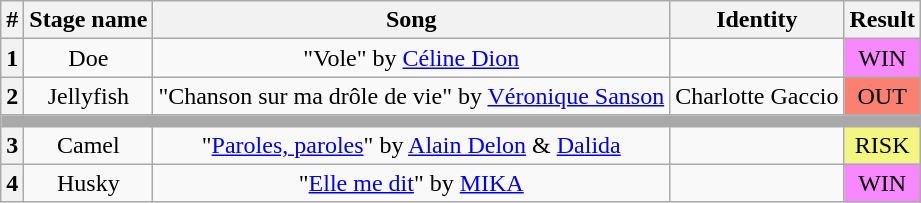<table class="wikitable plainrowheaders" style="text-align: center;">
<tr>
<th>#</th>
<th>Stage name</th>
<th>Song</th>
<th>Identity</th>
<th>Result</th>
</tr>
<tr>
<th>1</th>
<td>Doe</td>
<td>"Vole" by <a href='#'>Céline Dion</a></td>
<td></td>
<td bgcolor="#F888FD">WIN</td>
</tr>
<tr>
<th>2</th>
<td>Jellyfish</td>
<td>"Chanson sur ma drôle de vie" by <a href='#'>Véronique Sanson</a></td>
<td>Charlotte Gaccio</td>
<td bgcolor="salmon">OUT</td>
</tr>
<tr>
<td colspan="5" style="background:darkgray"></td>
</tr>
<tr>
<th>3</th>
<td>Camel</td>
<td>"<a href='#'>Paroles, paroles</a>" by <a href='#'>Alain Delon</a> & <a href='#'>Dalida</a></td>
<td></td>
<td bgcolor="#F3F781">RISK</td>
</tr>
<tr>
<th>4</th>
<td>Husky</td>
<td>"<a href='#'>Elle me dit</a>" by <a href='#'>MIKA</a></td>
<td></td>
<td bgcolor="#F888FD">WIN</td>
</tr>
</table>
